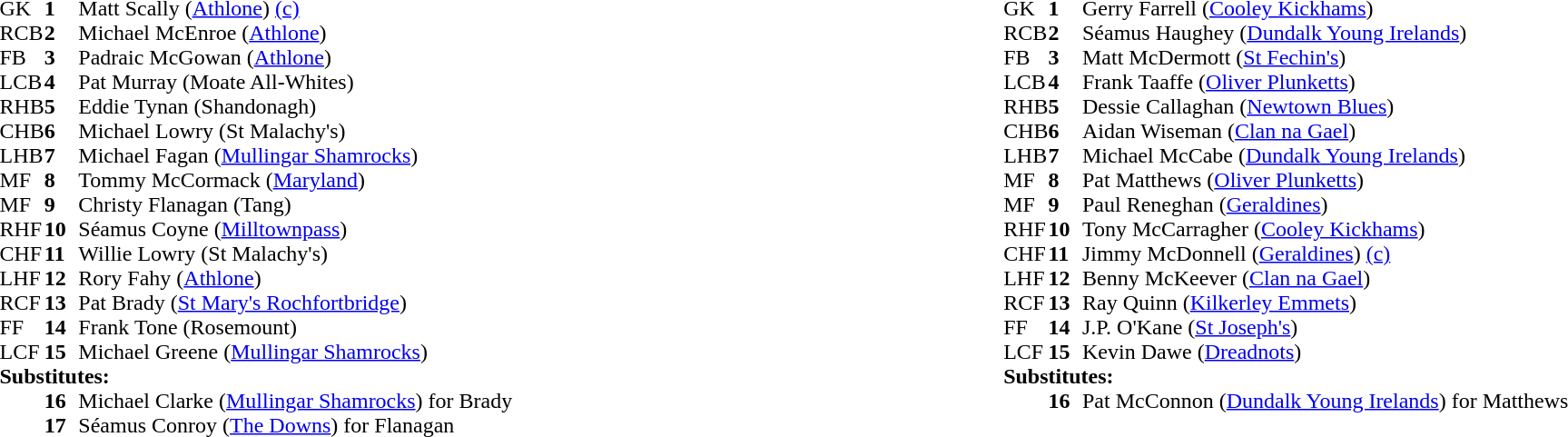<table style="width:100%;">
<tr>
<td style="vertical-align:top; width:50%"><br><table cellspacing="0" cellpadding="0">
<tr>
<th width="25"></th>
<th width="25"></th>
</tr>
<tr>
<td>GK</td>
<td><strong>1</strong></td>
<td>Matt Scally (<a href='#'>Athlone</a>) <a href='#'>(c)</a></td>
</tr>
<tr>
<td>RCB</td>
<td><strong>2</strong></td>
<td>Michael McEnroe (<a href='#'>Athlone</a>)</td>
</tr>
<tr>
<td>FB</td>
<td><strong>3</strong></td>
<td>Padraic McGowan (<a href='#'>Athlone</a>)</td>
</tr>
<tr>
<td>LCB</td>
<td><strong>4</strong></td>
<td>Pat Murray (Moate All-Whites)</td>
</tr>
<tr>
<td>RHB</td>
<td><strong>5</strong></td>
<td>Eddie Tynan (Shandonagh)</td>
</tr>
<tr>
<td>CHB</td>
<td><strong>6</strong></td>
<td>Michael Lowry (St Malachy's)</td>
</tr>
<tr>
<td>LHB</td>
<td><strong>7</strong></td>
<td>Michael Fagan (<a href='#'>Mullingar Shamrocks</a>)</td>
</tr>
<tr>
<td>MF</td>
<td><strong>8</strong></td>
<td>Tommy McCormack (<a href='#'>Maryland</a>)</td>
</tr>
<tr>
<td>MF</td>
<td><strong>9</strong></td>
<td>Christy Flanagan (Tang)</td>
</tr>
<tr>
<td>RHF</td>
<td><strong>10</strong></td>
<td>Séamus Coyne (<a href='#'>Milltownpass</a>)</td>
</tr>
<tr>
<td>CHF</td>
<td><strong>11</strong></td>
<td>Willie Lowry (St Malachy's)</td>
</tr>
<tr>
<td>LHF</td>
<td><strong>12</strong></td>
<td>Rory Fahy (<a href='#'>Athlone</a>)</td>
</tr>
<tr>
<td>RCF</td>
<td><strong>13</strong></td>
<td>Pat Brady (<a href='#'>St Mary's Rochfortbridge</a>)</td>
</tr>
<tr>
<td>FF</td>
<td><strong>14</strong></td>
<td>Frank Tone (Rosemount)</td>
</tr>
<tr>
<td>LCF</td>
<td><strong>15</strong></td>
<td>Michael Greene (<a href='#'>Mullingar Shamrocks</a>)</td>
</tr>
<tr>
<td colspan=3><strong>Substitutes:</strong></td>
</tr>
<tr>
<td></td>
<td><strong>16</strong></td>
<td>Michael Clarke (<a href='#'>Mullingar Shamrocks</a>) for Brady</td>
</tr>
<tr>
<td></td>
<td><strong>17</strong></td>
<td>Séamus Conroy (<a href='#'>The Downs</a>) for Flanagan</td>
</tr>
<tr>
</tr>
</table>
</td>
<td style="vertical-align:top; width:50%"><br><table cellspacing="0" cellpadding="0" style="margin:auto">
<tr>
<th width="25"></th>
<th width="25"></th>
</tr>
<tr>
<td>GK</td>
<td><strong>1</strong></td>
<td>Gerry Farrell (<a href='#'>Cooley Kickhams</a>)</td>
</tr>
<tr>
<td>RCB</td>
<td><strong>2</strong></td>
<td>Séamus Haughey (<a href='#'>Dundalk Young Irelands</a>)</td>
</tr>
<tr>
<td>FB</td>
<td><strong>3</strong></td>
<td>Matt McDermott (<a href='#'>St Fechin's</a>)</td>
</tr>
<tr>
<td>LCB</td>
<td><strong>4</strong></td>
<td>Frank Taaffe (<a href='#'>Oliver Plunketts</a>)</td>
</tr>
<tr>
<td>RHB</td>
<td><strong>5</strong></td>
<td>Dessie Callaghan (<a href='#'>Newtown Blues</a>)</td>
</tr>
<tr>
<td>CHB</td>
<td><strong>6</strong></td>
<td>Aidan Wiseman (<a href='#'>Clan na Gael</a>)</td>
</tr>
<tr>
<td>LHB</td>
<td><strong>7</strong></td>
<td>Michael McCabe (<a href='#'>Dundalk Young Irelands</a>)</td>
</tr>
<tr>
<td>MF</td>
<td><strong>8</strong></td>
<td>Pat Matthews (<a href='#'>Oliver Plunketts</a>)</td>
</tr>
<tr>
<td>MF</td>
<td><strong>9</strong></td>
<td>Paul Reneghan (<a href='#'>Geraldines</a>)</td>
</tr>
<tr>
<td>RHF</td>
<td><strong>10</strong></td>
<td>Tony McCarragher (<a href='#'>Cooley Kickhams</a>)</td>
</tr>
<tr>
<td>CHF</td>
<td><strong>11</strong></td>
<td>Jimmy McDonnell (<a href='#'>Geraldines</a>) <a href='#'>(c)</a></td>
</tr>
<tr>
<td>LHF</td>
<td><strong>12</strong></td>
<td>Benny McKeever (<a href='#'>Clan na Gael</a>)</td>
</tr>
<tr>
<td>RCF</td>
<td><strong>13</strong></td>
<td>Ray Quinn (<a href='#'>Kilkerley Emmets</a>)</td>
</tr>
<tr>
<td>FF</td>
<td><strong>14</strong></td>
<td>J.P. O'Kane (<a href='#'>St Joseph's</a>)</td>
</tr>
<tr>
<td>LCF</td>
<td><strong>15</strong></td>
<td>Kevin Dawe (<a href='#'>Dreadnots</a>)</td>
</tr>
<tr>
<td colspan=3><strong>Substitutes:</strong></td>
</tr>
<tr>
<td></td>
<td><strong>16</strong></td>
<td>Pat McConnon (<a href='#'>Dundalk Young Irelands</a>) for Matthews</td>
</tr>
</table>
</td>
</tr>
</table>
